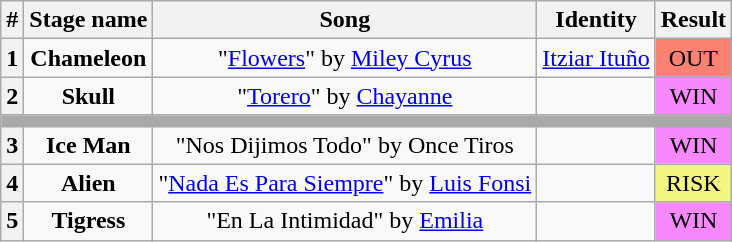<table class="wikitable plainrowheaders" style="text-align: center;">
<tr>
<th>#</th>
<th>Stage name</th>
<th>Song</th>
<th>Identity</th>
<th>Result</th>
</tr>
<tr>
<th><strong>1</strong></th>
<td><strong>Chameleon</strong></td>
<td>"<a href='#'>Flowers</a>" by <a href='#'>Miley Cyrus</a></td>
<td><a href='#'>Itziar Ituño</a></td>
<td bgcolor="salmon">OUT</td>
</tr>
<tr>
<th><strong>2</strong></th>
<td><strong>Skull</strong></td>
<td>"<a href='#'>Torero</a>" by <a href='#'>Chayanne</a></td>
<td></td>
<td bgcolor="#F888FD">WIN</td>
</tr>
<tr>
<td colspan="5" style="background:darkgray"></td>
</tr>
<tr>
<th><strong>3</strong></th>
<td><strong>Ice Man</strong></td>
<td>"Nos Dijimos Todo" by Once Tiros</td>
<td></td>
<td bgcolor="#F888FD">WIN</td>
</tr>
<tr>
<th><strong>4</strong></th>
<td><strong>Alien</strong></td>
<td>"<a href='#'>Nada Es Para Siempre</a>" by <a href='#'>Luis Fonsi</a></td>
<td></td>
<td bgcolor="#F3F781">RISK</td>
</tr>
<tr>
<th><strong>5</strong></th>
<td><strong>Tigress</strong></td>
<td>"En La Intimidad" by <a href='#'>Emilia</a></td>
<td></td>
<td bgcolor=#F888FD>WIN</td>
</tr>
</table>
